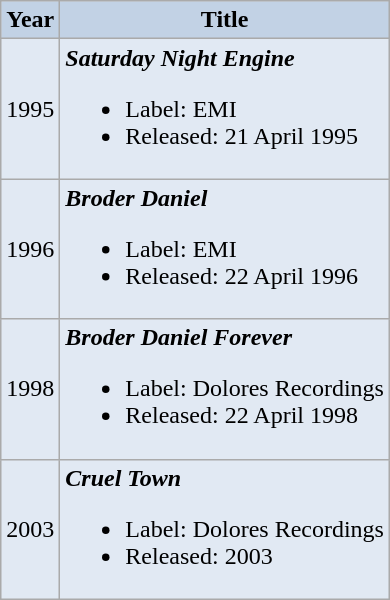<table class="wikitable" style="background-color: #e1e9f3">
<tr>
<th style="background: #c2d2e5">Year</th>
<th style="background: #c2d2e5">Title</th>
</tr>
<tr>
<td>1995</td>
<td><strong><em>Saturday Night Engine</em></strong><br><ul><li>Label: EMI</li><li>Released: 21 April 1995</li></ul></td>
</tr>
<tr>
<td>1996</td>
<td><strong><em>Broder Daniel</em></strong><br><ul><li>Label: EMI</li><li>Released: 22 April 1996</li></ul></td>
</tr>
<tr>
<td>1998</td>
<td><strong><em>Broder Daniel Forever</em></strong><br><ul><li>Label: Dolores Recordings</li><li>Released: 22 April 1998</li></ul></td>
</tr>
<tr>
<td>2003</td>
<td><strong><em>Cruel Town</em></strong><br><ul><li>Label: Dolores Recordings</li><li>Released: 2003</li></ul></td>
</tr>
</table>
